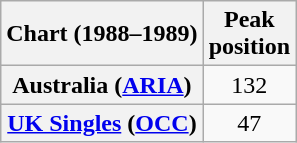<table class="wikitable plainrowheaders" style="text-align:center;">
<tr>
<th>Chart (1988–1989)</th>
<th>Peak<br>position</th>
</tr>
<tr>
<th scope="row">Australia (<a href='#'>ARIA</a>)</th>
<td>132</td>
</tr>
<tr>
<th scope="row"><a href='#'>UK Singles</a> (<a href='#'>OCC</a>)</th>
<td>47</td>
</tr>
</table>
